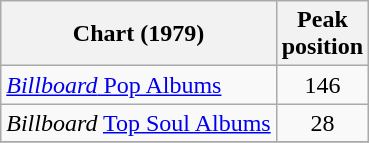<table class="wikitable">
<tr>
<th>Chart (1979)</th>
<th>Peak<br>position</th>
</tr>
<tr>
<td><a href='#'><em>Billboard</em> Pop Albums</a></td>
<td align=center>146</td>
</tr>
<tr>
<td><em>Billboard</em> <a href='#'>Top Soul Albums</a></td>
<td align=center>28</td>
</tr>
<tr>
</tr>
</table>
